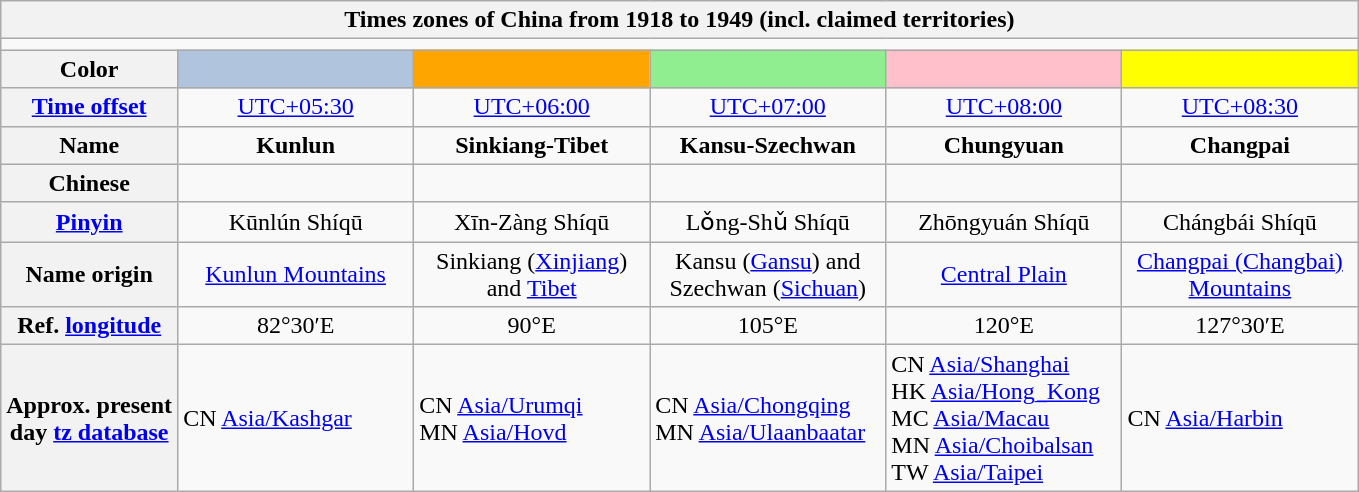<table class=wikitable style="text-align:center;">
<tr>
<th colspan=6>Times zones of China from 1918 to 1949 (incl. claimed territories)</th>
</tr>
<tr>
<td colspan=6></td>
</tr>
<tr>
<th>Color</th>
<td width=150 bgcolor=LightSteelBlue></td>
<td width=150 bgcolor=Orange></td>
<td width=150 bgcolor=LightGreen></td>
<td width=150 bgcolor=Pink></td>
<td width=150 bgcolor=Yellow></td>
</tr>
<tr>
<th><a href='#'>Time offset</a></th>
<td><a href='#'>UTC+05:30</a></td>
<td><a href='#'>UTC+06:00</a></td>
<td><a href='#'>UTC+07:00</a></td>
<td><a href='#'>UTC+08:00</a></td>
<td><a href='#'>UTC+08:30</a></td>
</tr>
<tr>
<th>Name</th>
<td><strong>Kunlun</strong></td>
<td><strong>Sinkiang-Tibet</strong></td>
<td><strong>Kansu-Szechwan</strong></td>
<td><strong>Chungyuan</strong></td>
<td><strong>Changpai</strong></td>
</tr>
<tr>
<th>Chinese</th>
<td><span></span></td>
<td><span></span></td>
<td><span></span></td>
<td><span></span></td>
<td><span></span></td>
</tr>
<tr>
<th><a href='#'>Pinyin</a></th>
<td>Kūnlún Shíqū</td>
<td>Xīn-Zàng Shíqū</td>
<td>Lǒng-Shǔ Shíqū</td>
<td>Zhōngyuán Shíqū</td>
<td>Chángbái Shíqū</td>
</tr>
<tr>
<th>Name origin</th>
<td><a href='#'>Kunlun Mountains</a></td>
<td>Sinkiang (<a href='#'>Xinjiang</a>) and <a href='#'>Tibet</a></td>
<td>Kansu (<a href='#'>Gansu</a>) and Szechwan (<a href='#'>Sichuan</a>)</td>
<td><a href='#'>Central Plain</a></td>
<td><a href='#'>Changpai (Changbai) Mountains</a></td>
</tr>
<tr>
<th>Ref. <a href='#'>longitude</a></th>
<td>82°30′E</td>
<td>90°E</td>
<td>105°E</td>
<td>120°E</td>
<td>127°30′E</td>
</tr>
<tr align=left>
<th>Approx. present<br>day <a href='#'>tz database</a></th>
<td>CN <a href='#'>Asia/Kashgar</a></td>
<td>CN <a href='#'>Asia/Urumqi</a><br>MN <a href='#'>Asia/Hovd</a></td>
<td>CN <a href='#'>Asia/Chongqing</a><br>MN <a href='#'>Asia/Ulaanbaatar</a></td>
<td>CN <a href='#'>Asia/Shanghai</a><br>HK <a href='#'>Asia/Hong_Kong</a><br>MC <a href='#'>Asia/Macau</a><br>MN <a href='#'>Asia/Choibalsan</a><br>TW <a href='#'>Asia/Taipei</a></td>
<td>CN <a href='#'>Asia/Harbin</a></td>
</tr>
</table>
